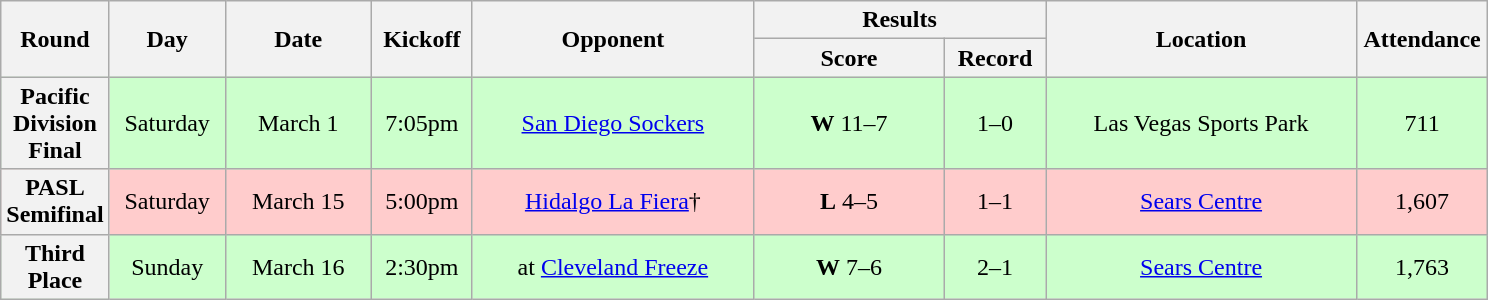<table class="wikitable">
<tr>
<th rowspan="2" width="60">Round</th>
<th rowspan="2" width="70">Day</th>
<th rowspan="2" width="90">Date</th>
<th rowspan="2" width="60">Kickoff</th>
<th rowspan="2" width="180">Opponent</th>
<th colspan="2" width="180">Results</th>
<th rowspan="2" width="200">Location</th>
<th rowspan="2" width="80">Attendance</th>
</tr>
<tr>
<th width="120">Score</th>
<th width="60">Record</th>
</tr>
<tr align="center" bgcolor="#CCFFCC">
<th>Pacific Division Final</th>
<td>Saturday</td>
<td>March 1</td>
<td>7:05pm</td>
<td><a href='#'>San Diego Sockers</a></td>
<td><strong>W</strong> 11–7</td>
<td>1–0</td>
<td>Las Vegas Sports Park</td>
<td>711</td>
</tr>
<tr align="center" bgcolor="#FFCCCC">
<th>PASL Semifinal</th>
<td>Saturday</td>
<td>March 15</td>
<td>5:00pm</td>
<td><a href='#'>Hidalgo La Fiera</a>†</td>
<td><strong>L</strong> 4–5</td>
<td>1–1</td>
<td><a href='#'>Sears Centre</a></td>
<td>1,607</td>
</tr>
<tr align="center" bgcolor="#CCFFCC">
<th>Third Place</th>
<td>Sunday</td>
<td>March 16</td>
<td>2:30pm</td>
<td>at <a href='#'>Cleveland Freeze</a></td>
<td><strong>W</strong> 7–6</td>
<td>2–1</td>
<td><a href='#'>Sears Centre</a></td>
<td>1,763</td>
</tr>
</table>
